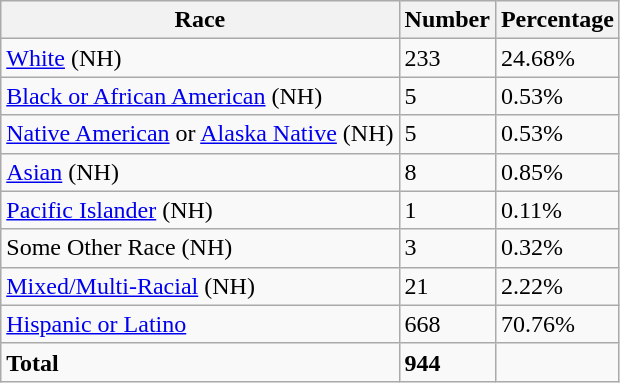<table class="wikitable">
<tr>
<th>Race</th>
<th>Number</th>
<th>Percentage</th>
</tr>
<tr>
<td><a href='#'>White</a> (NH)</td>
<td>233</td>
<td>24.68%</td>
</tr>
<tr>
<td><a href='#'>Black or African American</a> (NH)</td>
<td>5</td>
<td>0.53%</td>
</tr>
<tr>
<td><a href='#'>Native American</a> or <a href='#'>Alaska Native</a> (NH)</td>
<td>5</td>
<td>0.53%</td>
</tr>
<tr>
<td><a href='#'>Asian</a> (NH)</td>
<td>8</td>
<td>0.85%</td>
</tr>
<tr>
<td><a href='#'>Pacific Islander</a> (NH)</td>
<td>1</td>
<td>0.11%</td>
</tr>
<tr>
<td>Some Other Race (NH)</td>
<td>3</td>
<td>0.32%</td>
</tr>
<tr>
<td><a href='#'>Mixed/Multi-Racial</a> (NH)</td>
<td>21</td>
<td>2.22%</td>
</tr>
<tr>
<td><a href='#'>Hispanic or Latino</a></td>
<td>668</td>
<td>70.76%</td>
</tr>
<tr>
<td><strong>Total</strong></td>
<td><strong>944</strong></td>
<td></td>
</tr>
</table>
